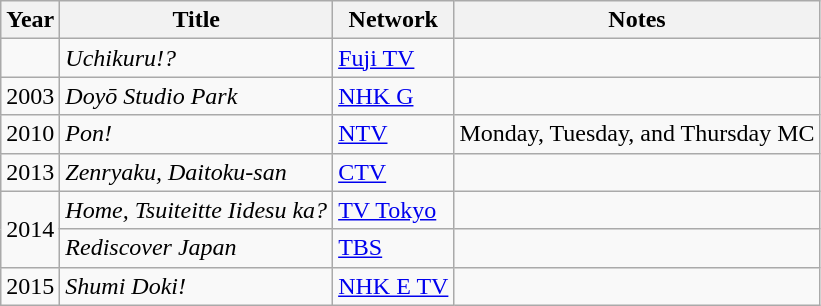<table class="wikitable">
<tr>
<th>Year</th>
<th>Title</th>
<th>Network</th>
<th>Notes</th>
</tr>
<tr>
<td></td>
<td><em>Uchikuru!?</em></td>
<td><a href='#'>Fuji TV</a></td>
<td></td>
</tr>
<tr>
<td>2003</td>
<td><em>Doyō Studio Park</em></td>
<td><a href='#'>NHK G</a></td>
<td></td>
</tr>
<tr>
<td>2010</td>
<td><em>Pon!</em></td>
<td><a href='#'>NTV</a></td>
<td>Monday, Tuesday, and Thursday MC</td>
</tr>
<tr>
<td>2013</td>
<td><em>Zenryaku, Daitoku-san</em></td>
<td><a href='#'>CTV</a></td>
<td></td>
</tr>
<tr>
<td rowspan="2">2014</td>
<td><em>Home, Tsuiteitte Iidesu ka?</em></td>
<td><a href='#'>TV Tokyo</a></td>
<td></td>
</tr>
<tr>
<td><em>Rediscover Japan</em></td>
<td><a href='#'>TBS</a></td>
<td></td>
</tr>
<tr>
<td>2015</td>
<td><em>Shumi Doki!</em></td>
<td><a href='#'>NHK E TV</a></td>
<td></td>
</tr>
</table>
